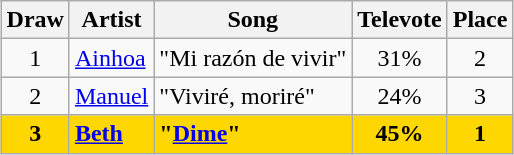<table class="wikitable sortable" style="margin: 1em auto 1em auto; text-align:center">
<tr>
<th>Draw</th>
<th>Artist</th>
<th>Song</th>
<th>Televote</th>
<th>Place</th>
</tr>
<tr>
<td>1</td>
<td align="left"><a href='#'>Ainhoa</a></td>
<td align="left">"Mi razón de vivir"</td>
<td>31%</td>
<td>2</td>
</tr>
<tr>
<td>2</td>
<td align="left"><a href='#'>Manuel</a></td>
<td align="left">"Viviré, moriré"</td>
<td>24%</td>
<td>3</td>
</tr>
<tr style="font-weight:bold; background:gold;">
<td>3</td>
<td align="left"><a href='#'>Beth</a></td>
<td align="left">"<a href='#'>Dime</a>"</td>
<td>45%</td>
<td>1</td>
</tr>
</table>
